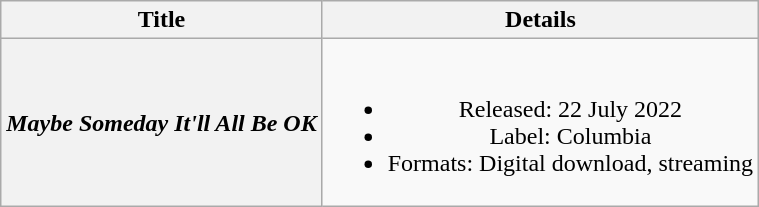<table class="wikitable plainrowheaders" style="text-align:center;">
<tr>
<th scope="col">Title</th>
<th scope="col">Details</th>
</tr>
<tr>
<th scope="row"><em>Maybe Someday It'll All Be OK</em></th>
<td><br><ul><li>Released: 22 July 2022</li><li>Label: Columbia</li><li>Formats: Digital download, streaming</li></ul></td>
</tr>
</table>
